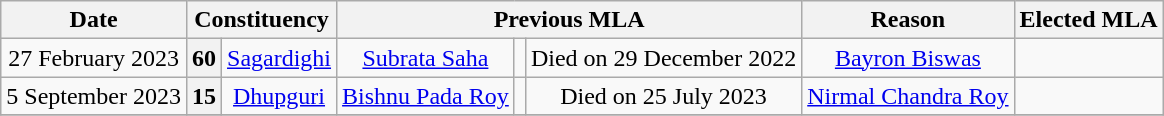<table class="wikitable sortable" style="text-align:center;">
<tr>
<th>Date</th>
<th colspan="2">Constituency</th>
<th colspan="3">Previous MLA</th>
<th>Reason</th>
<th colspan="3">Elected MLA</th>
</tr>
<tr>
<td>27 February 2023</td>
<th>60</th>
<td><a href='#'>Sagardighi</a></td>
<td><a href='#'>Subrata Saha</a></td>
<td></td>
<td>Died on 29 December 2022</td>
<td><a href='#'>Bayron Biswas</a></td>
<td></td>
</tr>
<tr>
<td>5 September 2023</td>
<th>15</th>
<td><a href='#'>Dhupguri</a></td>
<td><a href='#'>Bishnu Pada Roy</a></td>
<td></td>
<td>Died on 25 July 2023</td>
<td><a href='#'>Nirmal Chandra Roy</a></td>
<td></td>
</tr>
<tr>
</tr>
</table>
